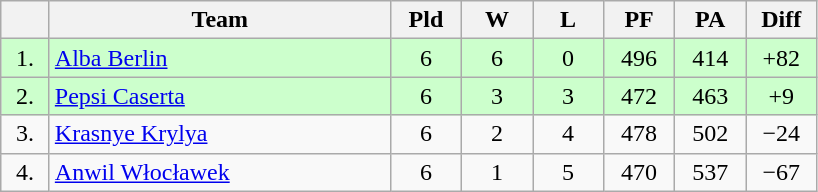<table class="wikitable" style="text-align:center">
<tr>
<th width=25></th>
<th width=220>Team</th>
<th width=40>Pld</th>
<th width=40>W</th>
<th width=40>L</th>
<th width=40>PF</th>
<th width=40>PA</th>
<th width=40>Diff</th>
</tr>
<tr style="background:#cfc;">
<td>1.</td>
<td align=left> <a href='#'>Alba Berlin</a></td>
<td>6</td>
<td>6</td>
<td>0</td>
<td>496</td>
<td>414</td>
<td>+82</td>
</tr>
<tr style="background:#cfc;">
<td>2.</td>
<td align=left> <a href='#'>Pepsi Caserta</a></td>
<td>6</td>
<td>3</td>
<td>3</td>
<td>472</td>
<td>463</td>
<td>+9</td>
</tr>
<tr>
<td>3.</td>
<td align=left> <a href='#'>Krasnye Krylya</a></td>
<td>6</td>
<td>2</td>
<td>4</td>
<td>478</td>
<td>502</td>
<td>−24</td>
</tr>
<tr>
<td>4.</td>
<td align=left> <a href='#'>Anwil Włocławek</a></td>
<td>6</td>
<td>1</td>
<td>5</td>
<td>470</td>
<td>537</td>
<td>−67</td>
</tr>
</table>
